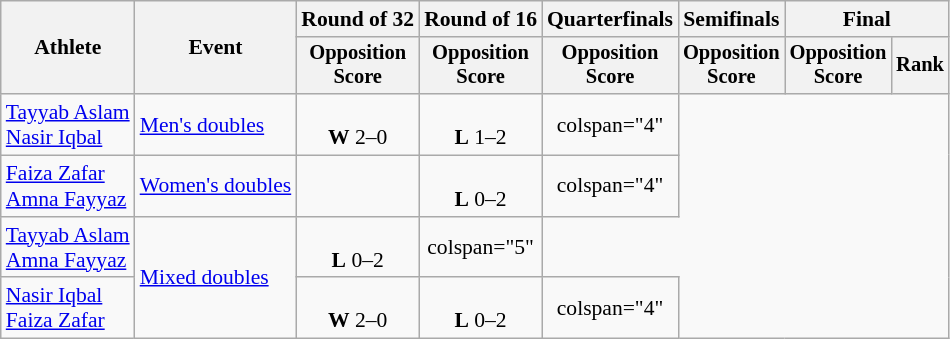<table class=wikitable style=font-size:90%;text-align:center>
<tr>
<th rowspan=2>Athlete</th>
<th rowspan=2>Event</th>
<th>Round of 32</th>
<th>Round of 16</th>
<th>Quarterfinals</th>
<th>Semifinals</th>
<th colspan=2>Final</th>
</tr>
<tr style=font-size:95%>
<th>Opposition<br>Score</th>
<th>Opposition<br>Score</th>
<th>Opposition<br>Score</th>
<th>Opposition<br>Score</th>
<th>Opposition<br>Score</th>
<th>Rank</th>
</tr>
<tr>
<td align=left><a href='#'>Tayyab Aslam</a> <br> <a href='#'>Nasir Iqbal</a></td>
<td align=left><a href='#'>Men's doubles</a></td>
<td> <br> <strong>W</strong> 2–0</td>
<td> <br> <strong>L</strong> 1–2</td>
<td>colspan="4" </td>
</tr>
<tr>
<td align=left><a href='#'>Faiza Zafar</a> <br> <a href='#'>Amna Fayyaz</a></td>
<td align=left><a href='#'>Women's doubles</a></td>
<td></td>
<td> <br> <strong>L</strong> 0–2</td>
<td>colspan="4" </td>
</tr>
<tr>
<td align=left><a href='#'>Tayyab Aslam</a> <br> <a href='#'>Amna Fayyaz</a></td>
<td align=left rowspan=2><a href='#'>Mixed doubles</a></td>
<td><br><strong>L</strong> 0–2</td>
<td>colspan="5" </td>
</tr>
<tr>
<td align=left><a href='#'>Nasir Iqbal</a> <br> <a href='#'>Faiza Zafar</a></td>
<td><br><strong>W</strong> 2–0</td>
<td><br><strong>L</strong> 0–2</td>
<td>colspan="4" </td>
</tr>
</table>
